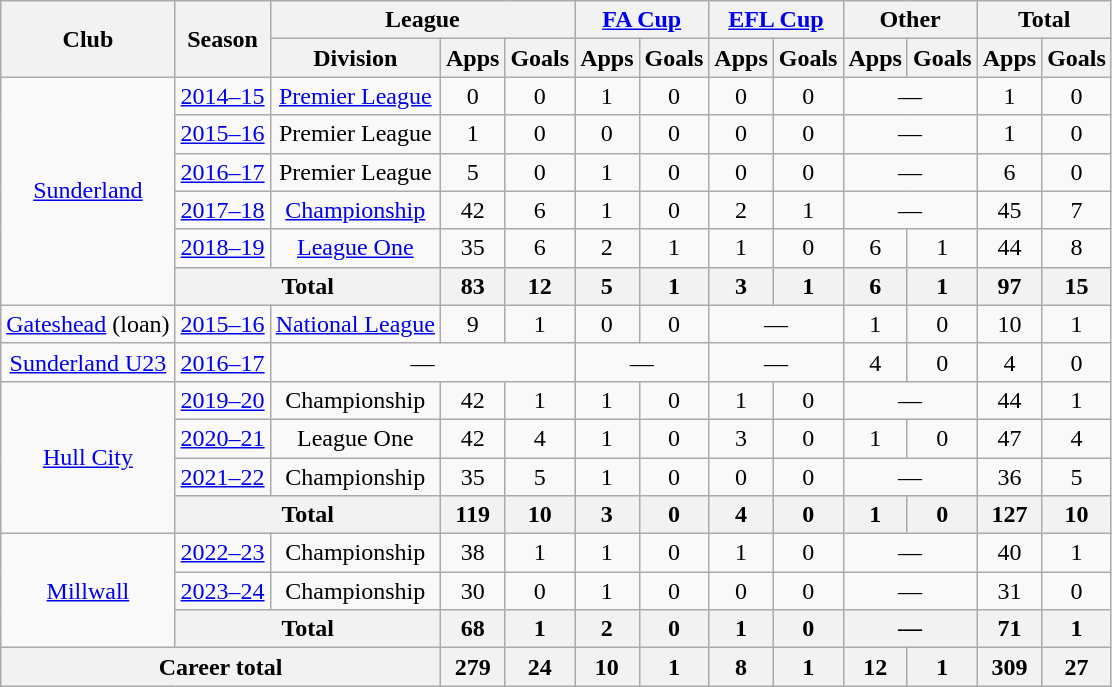<table class=wikitable style=text-align:center>
<tr>
<th rowspan=2>Club</th>
<th rowspan=2>Season</th>
<th colspan=3>League</th>
<th colspan=2><a href='#'>FA Cup</a></th>
<th colspan=2><a href='#'>EFL Cup</a></th>
<th colspan=2>Other</th>
<th colspan=2>Total</th>
</tr>
<tr>
<th>Division</th>
<th>Apps</th>
<th>Goals</th>
<th>Apps</th>
<th>Goals</th>
<th>Apps</th>
<th>Goals</th>
<th>Apps</th>
<th>Goals</th>
<th>Apps</th>
<th>Goals</th>
</tr>
<tr>
<td rowspan=6><a href='#'>Sunderland</a></td>
<td><a href='#'>2014–15</a></td>
<td><a href='#'>Premier League</a></td>
<td>0</td>
<td>0</td>
<td>1</td>
<td>0</td>
<td>0</td>
<td>0</td>
<td colspan=2>—</td>
<td>1</td>
<td>0</td>
</tr>
<tr>
<td><a href='#'>2015–16</a></td>
<td>Premier League</td>
<td>1</td>
<td>0</td>
<td>0</td>
<td>0</td>
<td>0</td>
<td>0</td>
<td colspan=2>—</td>
<td>1</td>
<td>0</td>
</tr>
<tr>
<td><a href='#'>2016–17</a></td>
<td>Premier League</td>
<td>5</td>
<td>0</td>
<td>1</td>
<td>0</td>
<td>0</td>
<td>0</td>
<td colspan=2>—</td>
<td>6</td>
<td>0</td>
</tr>
<tr>
<td><a href='#'>2017–18</a></td>
<td><a href='#'>Championship</a></td>
<td>42</td>
<td>6</td>
<td>1</td>
<td>0</td>
<td>2</td>
<td>1</td>
<td colspan=2>—</td>
<td>45</td>
<td>7</td>
</tr>
<tr>
<td><a href='#'>2018–19</a></td>
<td><a href='#'>League One</a></td>
<td>35</td>
<td>6</td>
<td>2</td>
<td>1</td>
<td>1</td>
<td>0</td>
<td>6</td>
<td>1</td>
<td>44</td>
<td>8</td>
</tr>
<tr>
<th colspan=2>Total</th>
<th>83</th>
<th>12</th>
<th>5</th>
<th>1</th>
<th>3</th>
<th>1</th>
<th>6</th>
<th>1</th>
<th>97</th>
<th>15</th>
</tr>
<tr>
<td><a href='#'>Gateshead</a> (loan)</td>
<td><a href='#'>2015–16</a></td>
<td><a href='#'>National League</a></td>
<td>9</td>
<td>1</td>
<td>0</td>
<td>0</td>
<td colspan=2>—</td>
<td>1</td>
<td>0</td>
<td>10</td>
<td>1</td>
</tr>
<tr>
<td><a href='#'>Sunderland U23</a></td>
<td><a href='#'>2016–17</a></td>
<td colspan=3>—</td>
<td colspan=2>—</td>
<td colspan=2>—</td>
<td>4</td>
<td>0</td>
<td>4</td>
<td>0</td>
</tr>
<tr>
<td rowspan=4><a href='#'>Hull City</a></td>
<td><a href='#'>2019–20</a></td>
<td>Championship</td>
<td>42</td>
<td>1</td>
<td>1</td>
<td>0</td>
<td>1</td>
<td>0</td>
<td colspan=2>—</td>
<td>44</td>
<td>1</td>
</tr>
<tr>
<td><a href='#'>2020–21</a></td>
<td>League One</td>
<td>42</td>
<td>4</td>
<td>1</td>
<td>0</td>
<td>3</td>
<td>0</td>
<td>1</td>
<td>0</td>
<td>47</td>
<td>4</td>
</tr>
<tr>
<td><a href='#'>2021–22</a></td>
<td>Championship</td>
<td>35</td>
<td>5</td>
<td>1</td>
<td>0</td>
<td>0</td>
<td>0</td>
<td colspan=2>—</td>
<td>36</td>
<td>5</td>
</tr>
<tr>
<th colspan=2>Total</th>
<th>119</th>
<th>10</th>
<th>3</th>
<th>0</th>
<th>4</th>
<th>0</th>
<th>1</th>
<th>0</th>
<th>127</th>
<th>10</th>
</tr>
<tr>
<td rowspan="3"><a href='#'>Millwall</a></td>
<td><a href='#'>2022–23</a></td>
<td>Championship</td>
<td>38</td>
<td>1</td>
<td>1</td>
<td>0</td>
<td>1</td>
<td>0</td>
<td colspan=2>—</td>
<td>40</td>
<td>1</td>
</tr>
<tr>
<td><a href='#'>2023–24</a></td>
<td>Championship</td>
<td>30</td>
<td>0</td>
<td>1</td>
<td>0</td>
<td>0</td>
<td>0</td>
<td colspan="2">—</td>
<td>31</td>
<td>0</td>
</tr>
<tr>
<th colspan="2">Total</th>
<th>68</th>
<th>1</th>
<th>2</th>
<th>0</th>
<th>1</th>
<th>0</th>
<th colspan="2">—</th>
<th>71</th>
<th>1</th>
</tr>
<tr>
<th colspan="3">Career total</th>
<th>279</th>
<th>24</th>
<th>10</th>
<th>1</th>
<th>8</th>
<th>1</th>
<th>12</th>
<th>1</th>
<th>309</th>
<th>27</th>
</tr>
</table>
